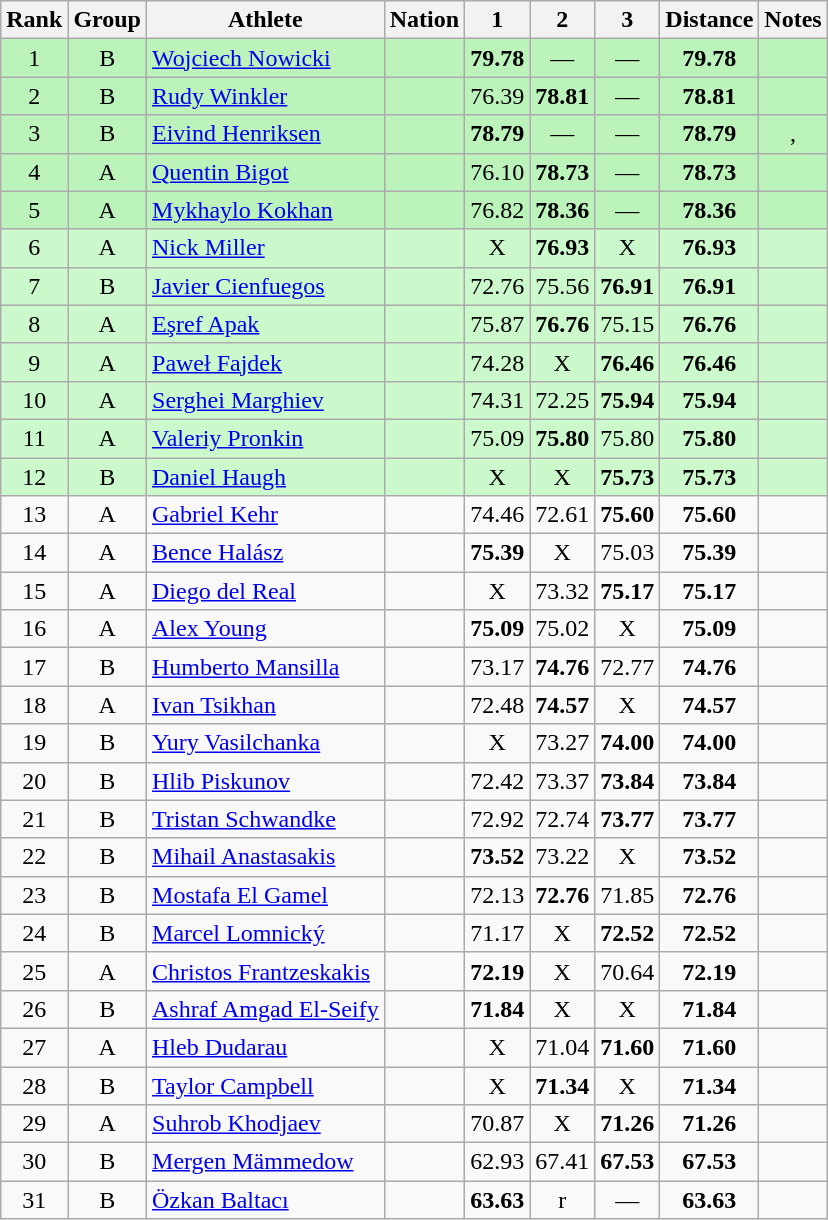<table class="wikitable sortable" style="text-align:center">
<tr>
<th>Rank</th>
<th>Group</th>
<th>Athlete</th>
<th>Nation</th>
<th>1</th>
<th>2</th>
<th>3</th>
<th>Distance</th>
<th>Notes</th>
</tr>
<tr bgcolor="#bbf3bb">
<td>1</td>
<td>B</td>
<td align=left><a href='#'>Wojciech Nowicki</a></td>
<td align=left></td>
<td><strong>79.78</strong></td>
<td>—</td>
<td>—</td>
<td><strong>79.78</strong></td>
<td></td>
</tr>
<tr bgcolor="#bbf3bb">
<td>2</td>
<td>B</td>
<td align=left><a href='#'>Rudy Winkler</a></td>
<td align=left></td>
<td>76.39</td>
<td><strong>78.81</strong></td>
<td>—</td>
<td><strong>78.81</strong></td>
<td></td>
</tr>
<tr bgcolor="#bbf3bb">
<td>3</td>
<td>B</td>
<td align=left><a href='#'>Eivind Henriksen</a></td>
<td align=left></td>
<td><strong>78.79</strong></td>
<td>—</td>
<td>—</td>
<td><strong>78.79</strong></td>
<td>, </td>
</tr>
<tr bgcolor="#bbf3bb">
<td>4</td>
<td>A</td>
<td align=left><a href='#'>Quentin Bigot</a></td>
<td align=left></td>
<td>76.10</td>
<td><strong>78.73</strong></td>
<td>—</td>
<td><strong>78.73</strong></td>
<td></td>
</tr>
<tr bgcolor="#bbf3bb">
<td>5</td>
<td>A</td>
<td align=left><a href='#'>Mykhaylo Kokhan</a></td>
<td align=left></td>
<td>76.82</td>
<td><strong>78.36</strong></td>
<td>—</td>
<td><strong>78.36</strong></td>
<td></td>
</tr>
<tr bgcolor=ccf9cc>
<td>6</td>
<td>A</td>
<td align=left><a href='#'>Nick Miller</a></td>
<td align=left></td>
<td data-sort-value=1.00>X</td>
<td><strong>76.93</strong></td>
<td data-sort-value=1.00>X</td>
<td><strong>76.93</strong></td>
<td></td>
</tr>
<tr bgcolor=ccf9cc>
<td>7</td>
<td>B</td>
<td align=left><a href='#'>Javier Cienfuegos</a></td>
<td align=left></td>
<td>72.76</td>
<td>75.56</td>
<td><strong>76.91</strong></td>
<td><strong>76.91</strong></td>
<td></td>
</tr>
<tr bgcolor=ccf9cc>
<td>8</td>
<td>A</td>
<td align=left><a href='#'>Eşref Apak</a></td>
<td align=left></td>
<td>75.87</td>
<td><strong>76.76</strong></td>
<td>75.15</td>
<td><strong>76.76</strong></td>
<td></td>
</tr>
<tr bgcolor=ccf9cc>
<td>9</td>
<td>A</td>
<td align=left><a href='#'>Paweł Fajdek</a></td>
<td align=left></td>
<td>74.28</td>
<td data-sort-value=1.00>X</td>
<td><strong>76.46</strong></td>
<td><strong>76.46</strong></td>
<td></td>
</tr>
<tr bgcolor=ccf9cc>
<td>10</td>
<td>A</td>
<td align=left><a href='#'>Serghei Marghiev</a></td>
<td align=left></td>
<td>74.31</td>
<td>72.25</td>
<td><strong>75.94</strong></td>
<td><strong>75.94</strong></td>
<td></td>
</tr>
<tr bgcolor=ccf9cc>
<td>11</td>
<td>A</td>
<td align=left><a href='#'>Valeriy Pronkin</a></td>
<td align=left></td>
<td>75.09</td>
<td><strong>75.80</strong></td>
<td>75.80</td>
<td><strong>75.80</strong></td>
<td></td>
</tr>
<tr bgcolor=ccf9cc>
<td>12</td>
<td>B</td>
<td align=left><a href='#'>Daniel Haugh</a></td>
<td align=left></td>
<td data-sort-value=1.00>X</td>
<td data-sort-value=1.00>X</td>
<td><strong>75.73</strong></td>
<td><strong>75.73</strong></td>
<td></td>
</tr>
<tr>
<td>13</td>
<td>A</td>
<td align=left><a href='#'>Gabriel Kehr</a></td>
<td align=left></td>
<td>74.46</td>
<td>72.61</td>
<td><strong>75.60</strong></td>
<td><strong>75.60</strong></td>
<td></td>
</tr>
<tr>
<td>14</td>
<td>A</td>
<td align=left><a href='#'>Bence Halász</a></td>
<td align=left></td>
<td><strong>75.39</strong></td>
<td data-sort-value=1.00>X</td>
<td>75.03</td>
<td><strong>75.39</strong></td>
<td></td>
</tr>
<tr>
<td>15</td>
<td>A</td>
<td align=left><a href='#'>Diego del Real</a></td>
<td align=left></td>
<td data-sort-value=1.00>X</td>
<td>73.32</td>
<td><strong>75.17</strong></td>
<td><strong>75.17</strong></td>
<td></td>
</tr>
<tr>
<td>16</td>
<td>A</td>
<td align=left><a href='#'>Alex Young</a></td>
<td align=left></td>
<td><strong>75.09</strong></td>
<td>75.02</td>
<td data-sort-value=1.00>X</td>
<td><strong>75.09</strong></td>
<td></td>
</tr>
<tr>
<td>17</td>
<td>B</td>
<td align=left><a href='#'>Humberto Mansilla</a></td>
<td align=left></td>
<td>73.17</td>
<td><strong>74.76</strong></td>
<td>72.77</td>
<td><strong>74.76</strong></td>
<td></td>
</tr>
<tr>
<td>18</td>
<td>A</td>
<td align=left><a href='#'>Ivan Tsikhan</a></td>
<td align=left></td>
<td>72.48</td>
<td><strong>74.57</strong></td>
<td data-sort-value=1.00>X</td>
<td><strong>74.57</strong></td>
<td></td>
</tr>
<tr>
<td>19</td>
<td>B</td>
<td align=left><a href='#'>Yury Vasilchanka</a></td>
<td align=left></td>
<td data-sort-value=1.00>X</td>
<td>73.27</td>
<td><strong>74.00</strong></td>
<td><strong>74.00</strong></td>
<td></td>
</tr>
<tr>
<td>20</td>
<td>B</td>
<td align=left><a href='#'>Hlib Piskunov</a></td>
<td align=left></td>
<td>72.42</td>
<td>73.37</td>
<td><strong>73.84</strong></td>
<td><strong>73.84</strong></td>
<td></td>
</tr>
<tr>
<td>21</td>
<td>B</td>
<td align=left><a href='#'>Tristan Schwandke</a></td>
<td align=left></td>
<td>72.92</td>
<td>72.74</td>
<td><strong>73.77</strong></td>
<td><strong>73.77</strong></td>
<td></td>
</tr>
<tr>
<td>22</td>
<td>B</td>
<td align=left><a href='#'>Mihail Anastasakis</a></td>
<td align=left></td>
<td><strong>73.52</strong></td>
<td>73.22</td>
<td data-sort-value=1.00>X</td>
<td><strong>73.52</strong></td>
<td></td>
</tr>
<tr>
<td>23</td>
<td>B</td>
<td align=left><a href='#'>Mostafa El Gamel</a></td>
<td align=left></td>
<td>72.13</td>
<td><strong>72.76</strong></td>
<td>71.85</td>
<td><strong>72.76</strong></td>
<td></td>
</tr>
<tr>
<td>24</td>
<td>B</td>
<td align=left><a href='#'>Marcel Lomnický</a></td>
<td align=left></td>
<td>71.17</td>
<td data-sort-value=1.00>X</td>
<td><strong>72.52</strong></td>
<td><strong>72.52</strong></td>
<td></td>
</tr>
<tr>
<td>25</td>
<td>A</td>
<td align=left><a href='#'>Christos Frantzeskakis</a></td>
<td align=left></td>
<td><strong>72.19</strong></td>
<td data-sort-value=1.00>X</td>
<td>70.64</td>
<td><strong>72.19</strong></td>
<td></td>
</tr>
<tr>
<td>26</td>
<td>B</td>
<td align=left><a href='#'>Ashraf Amgad El-Seify</a></td>
<td align=left></td>
<td><strong>71.84</strong></td>
<td data-sort-value=1.00>X</td>
<td data-sort-value=1.00>X</td>
<td><strong>71.84</strong></td>
<td></td>
</tr>
<tr>
<td>27</td>
<td>A</td>
<td align=left><a href='#'>Hleb Dudarau</a></td>
<td align=left></td>
<td data-sort-value=1.00>X</td>
<td>71.04</td>
<td><strong>71.60</strong></td>
<td><strong>71.60</strong></td>
<td></td>
</tr>
<tr>
<td>28</td>
<td>B</td>
<td align=left><a href='#'>Taylor Campbell</a></td>
<td align=left></td>
<td data-sort-value=1.00>X</td>
<td><strong>71.34</strong></td>
<td data-sort-value=1.00>X</td>
<td><strong>71.34</strong></td>
<td></td>
</tr>
<tr>
<td>29</td>
<td>A</td>
<td align=left><a href='#'>Suhrob Khodjaev</a></td>
<td align=left></td>
<td>70.87</td>
<td data-sort-value=1.00>X</td>
<td><strong>71.26</strong></td>
<td><strong>71.26</strong></td>
<td></td>
</tr>
<tr>
<td>30</td>
<td>B</td>
<td align=left><a href='#'>Mergen Mämmedow</a></td>
<td align=left></td>
<td>62.93</td>
<td>67.41</td>
<td><strong>67.53</strong></td>
<td><strong>67.53</strong></td>
<td></td>
</tr>
<tr>
<td>31</td>
<td>B</td>
<td align=left><a href='#'>Özkan Baltacı</a></td>
<td align=left></td>
<td><strong>63.63</strong></td>
<td>r</td>
<td>—</td>
<td><strong>63.63</strong></td>
<td></td>
</tr>
</table>
